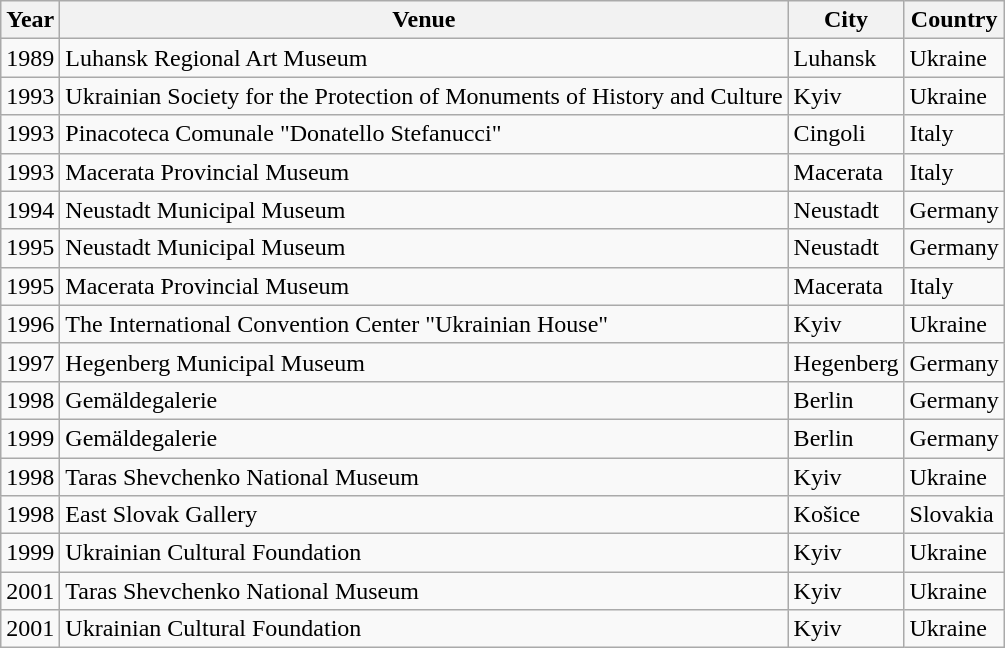<table class="wikitable sortable">
<tr>
<th>Year</th>
<th>Venue</th>
<th>City</th>
<th>Country</th>
</tr>
<tr>
<td>1989</td>
<td>Luhansk Regional Art Museum</td>
<td>Luhansk</td>
<td>Ukraine</td>
</tr>
<tr>
<td>1993</td>
<td>Ukrainian Society for the Protection of Monuments of History and Culture</td>
<td>Kyiv</td>
<td>Ukraine</td>
</tr>
<tr>
<td>1993</td>
<td>Pinacoteca Comunale "Donatello Stefanucci"</td>
<td>Cingoli</td>
<td>Italy</td>
</tr>
<tr>
<td>1993</td>
<td>Macerata Provincial Museum</td>
<td>Macerata</td>
<td>Italy</td>
</tr>
<tr>
<td>1994</td>
<td>Neustadt Municipal Museum</td>
<td>Neustadt</td>
<td>Germany</td>
</tr>
<tr>
<td>1995</td>
<td>Neustadt Municipal Museum</td>
<td>Neustadt</td>
<td>Germany</td>
</tr>
<tr>
<td>1995</td>
<td>Macerata Provincial Museum</td>
<td>Macerata</td>
<td>Italy</td>
</tr>
<tr>
<td>1996</td>
<td>The International Convention Center "Ukrainian House"</td>
<td>Kyiv</td>
<td>Ukraine</td>
</tr>
<tr>
<td>1997</td>
<td>Hegenberg Municipal Museum</td>
<td>Hegenberg</td>
<td>Germany</td>
</tr>
<tr>
<td>1998</td>
<td>Gemäldegalerie</td>
<td>Berlin</td>
<td>Germany</td>
</tr>
<tr>
<td>1999</td>
<td>Gemäldegalerie</td>
<td>Berlin</td>
<td>Germany</td>
</tr>
<tr>
<td>1998</td>
<td>Taras Shevchenko National Museum</td>
<td>Kyiv</td>
<td>Ukraine</td>
</tr>
<tr>
<td>1998</td>
<td>East Slovak Gallery</td>
<td>Košice</td>
<td>Slovakia</td>
</tr>
<tr>
<td>1999</td>
<td>Ukrainian Cultural Foundation</td>
<td>Kyiv</td>
<td>Ukraine</td>
</tr>
<tr>
<td>2001</td>
<td>Taras Shevchenko National Museum</td>
<td>Kyiv</td>
<td>Ukraine</td>
</tr>
<tr>
<td>2001</td>
<td>Ukrainian Cultural Foundation</td>
<td>Kyiv</td>
<td>Ukraine</td>
</tr>
</table>
